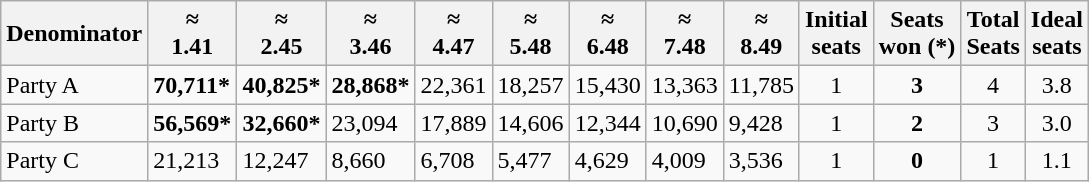<table class="wikitable">
<tr>
<th><strong>Denominator</strong></th>
<th> ≈<br>1.41</th>
<th> ≈<br>2.45</th>
<th> ≈<br>3.46</th>
<th> ≈<br>4.47</th>
<th> ≈<br>5.48</th>
<th> ≈<br>6.48</th>
<th> ≈<br>7.48</th>
<th> ≈<br>8.49</th>
<th>Initial<br>seats</th>
<th>Seats<br>won (*)</th>
<th>Total<br>Seats</th>
<th>Ideal<br>seats</th>
</tr>
<tr>
<td>Party A</td>
<td><strong>70,711*</strong></td>
<td><strong>40,825*</strong></td>
<td><strong>28,868*</strong></td>
<td>22,361</td>
<td>18,257</td>
<td>15,430</td>
<td>13,363</td>
<td>11,785</td>
<td align="center">1</td>
<td align="center"><strong>3</strong></td>
<td align="center">4</td>
<td align="center">3.8</td>
</tr>
<tr>
<td>Party B</td>
<td><strong>56,569*</strong></td>
<td><strong>32,660*</strong></td>
<td>23,094</td>
<td>17,889</td>
<td>14,606</td>
<td>12,344</td>
<td>10,690</td>
<td>9,428</td>
<td align="center">1</td>
<td align="center"><strong>2</strong></td>
<td align="center">3</td>
<td align="center">3.0</td>
</tr>
<tr>
<td>Party C</td>
<td>21,213</td>
<td>12,247</td>
<td>8,660</td>
<td>6,708</td>
<td>5,477</td>
<td>4,629</td>
<td>4,009</td>
<td>3,536</td>
<td align="center">1</td>
<td align="center"><strong>0</strong></td>
<td align="center">1</td>
<td align="center">1.1</td>
</tr>
</table>
